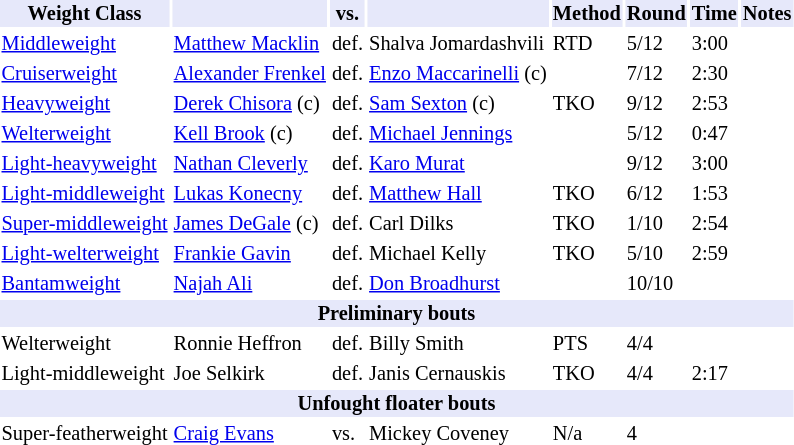<table class="toccolours" style="font-size: 85%;">
<tr>
<th style="background:#e6e8fa; color:#000; text-align:center;">Weight Class</th>
<th style="background:#e6e8fa; color:#000; text-align:center;"></th>
<th style="background:#e6e8fa; color:#000; text-align:center;">vs.</th>
<th style="background:#e6e8fa; color:#000; text-align:center;"></th>
<th style="background:#e6e8fa; color:#000; text-align:center;">Method</th>
<th style="background:#e6e8fa; color:#000; text-align:center;">Round</th>
<th style="background:#e6e8fa; color:#000; text-align:center;">Time</th>
<th style="background:#e6e8fa; color:#000; text-align:center;">Notes</th>
</tr>
<tr>
<td><a href='#'>Middleweight</a></td>
<td><a href='#'>Matthew Macklin</a></td>
<td>def.</td>
<td>Shalva Jomardashvili</td>
<td>RTD</td>
<td>5/12</td>
<td>3:00</td>
<td></td>
</tr>
<tr>
<td><a href='#'>Cruiserweight</a></td>
<td><a href='#'>Alexander Frenkel</a></td>
<td>def.</td>
<td><a href='#'>Enzo Maccarinelli</a> (c)</td>
<td></td>
<td>7/12</td>
<td>2:30</td>
<td></td>
</tr>
<tr>
<td><a href='#'>Heavyweight</a></td>
<td><a href='#'>Derek Chisora</a> (c)</td>
<td>def.</td>
<td><a href='#'>Sam Sexton</a> (c)</td>
<td>TKO</td>
<td>9/12</td>
<td>2:53</td>
<td></td>
</tr>
<tr>
<td><a href='#'>Welterweight</a></td>
<td><a href='#'>Kell Brook</a> (c)</td>
<td>def.</td>
<td><a href='#'>Michael Jennings</a></td>
<td></td>
<td>5/12</td>
<td>0:47</td>
<td></td>
</tr>
<tr>
<td><a href='#'>Light-heavyweight</a></td>
<td><a href='#'>Nathan Cleverly</a></td>
<td>def.</td>
<td><a href='#'>Karo Murat</a></td>
<td></td>
<td>9/12</td>
<td>3:00</td>
<td></td>
</tr>
<tr>
<td><a href='#'>Light-middleweight</a></td>
<td><a href='#'>Lukas Konecny</a></td>
<td>def.</td>
<td><a href='#'>Matthew Hall</a></td>
<td>TKO</td>
<td>6/12</td>
<td>1:53</td>
<td></td>
</tr>
<tr>
<td><a href='#'>Super-middleweight</a></td>
<td><a href='#'>James DeGale</a> (c)</td>
<td>def.</td>
<td>Carl Dilks</td>
<td>TKO</td>
<td>1/10</td>
<td>2:54</td>
<td></td>
</tr>
<tr>
<td><a href='#'>Light-welterweight</a></td>
<td><a href='#'>Frankie Gavin</a></td>
<td>def.</td>
<td>Michael Kelly</td>
<td>TKO</td>
<td>5/10</td>
<td>2:59</td>
<td></td>
</tr>
<tr>
<td><a href='#'>Bantamweight</a></td>
<td><a href='#'>Najah Ali</a></td>
<td>def.</td>
<td><a href='#'>Don Broadhurst</a></td>
<td></td>
<td>10/10</td>
<td></td>
<td></td>
</tr>
<tr>
<th colspan="8" style="background-color: #e6e8fa;">Preliminary bouts</th>
</tr>
<tr>
<td>Welterweight</td>
<td>Ronnie Heffron</td>
<td>def.</td>
<td>Billy Smith</td>
<td>PTS</td>
<td>4/4</td>
<td></td>
<td></td>
</tr>
<tr>
<td>Light-middleweight</td>
<td>Joe Selkirk</td>
<td>def.</td>
<td>Janis Cernauskis</td>
<td>TKO</td>
<td>4/4</td>
<td>2:17</td>
<td></td>
</tr>
<tr>
<th colspan="8" style="background-color: #e6e8fa;">Unfought floater bouts</th>
</tr>
<tr>
<td>Super-featherweight</td>
<td><a href='#'>Craig Evans</a></td>
<td>vs.</td>
<td>Mickey Coveney</td>
<td>N/a</td>
<td>4</td>
<td></td>
<td></td>
</tr>
</table>
